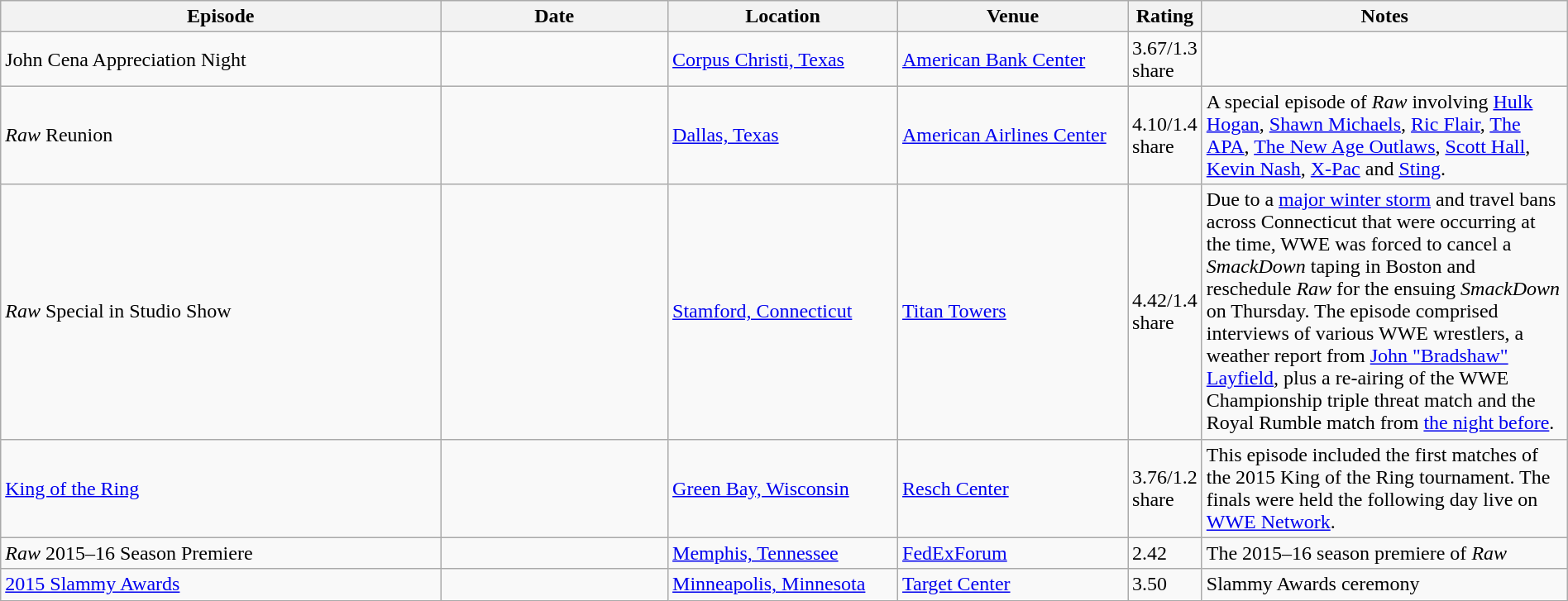<table class="wikitable plainrowheaders sortable" style="width:100%;">
<tr>
<th style="width:29%;">Episode</th>
<th style="width:15%;">Date</th>
<th style="width:15%;">Location</th>
<th style="width:15%;">Venue</th>
<th style="width:2%;">Rating</th>
<th style="width:99%;">Notes</th>
</tr>
<tr>
<td>John Cena Appreciation Night</td>
<td></td>
<td><a href='#'>Corpus Christi, Texas</a></td>
<td><a href='#'>American Bank Center</a></td>
<td>3.67/1.3 share </td>
<td></td>
</tr>
<tr>
<td><em>Raw</em> Reunion</td>
<td></td>
<td><a href='#'>Dallas, Texas</a></td>
<td><a href='#'>American Airlines Center</a></td>
<td>4.10/1.4 share </td>
<td>A special episode of <em>Raw</em> involving <a href='#'>Hulk Hogan</a>, <a href='#'>Shawn Michaels</a>, <a href='#'>Ric Flair</a>, <a href='#'>The APA</a>, <a href='#'>The New Age Outlaws</a>, <a href='#'>Scott Hall</a>, <a href='#'>Kevin Nash</a>, <a href='#'>X-Pac</a> and <a href='#'>Sting</a>.</td>
</tr>
<tr>
<td><em>Raw</em> Special in Studio Show</td>
<td></td>
<td><a href='#'>Stamford, Connecticut</a></td>
<td><a href='#'>Titan Towers</a></td>
<td>4.42/1.4 share </td>
<td>Due to a <a href='#'>major winter storm</a> and travel bans across Connecticut that were occurring at the time, WWE was forced to cancel a <em>SmackDown</em> taping in Boston and reschedule <em>Raw</em> for the ensuing <em>SmackDown</em> on Thursday. The episode comprised interviews of various WWE wrestlers, a weather report from <a href='#'>John "Bradshaw" Layfield</a>, plus a re-airing of the WWE Championship triple threat match and the Royal Rumble match from <a href='#'>the night before</a>.</td>
</tr>
<tr>
<td><a href='#'>King of the Ring</a></td>
<td></td>
<td><a href='#'>Green Bay, Wisconsin</a></td>
<td><a href='#'>Resch Center</a></td>
<td>3.76/1.2 share</td>
<td>This episode included the first matches of the 2015 King of the Ring tournament. The finals were held the following day live on <a href='#'>WWE Network</a>.</td>
</tr>
<tr>
<td><em>Raw</em> 2015–16 Season Premiere</td>
<td></td>
<td><a href='#'>Memphis, Tennessee</a></td>
<td><a href='#'>FedExForum</a></td>
<td>2.42</td>
<td>The 2015–16 season premiere of <em>Raw</em></td>
</tr>
<tr>
<td><a href='#'>2015 Slammy Awards</a></td>
<td></td>
<td><a href='#'>Minneapolis, Minnesota</a></td>
<td><a href='#'>Target Center</a></td>
<td>3.50</td>
<td>Slammy Awards ceremony</td>
</tr>
</table>
